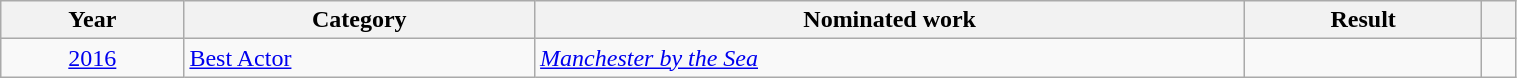<table class="wikitable" style="width:80%;">
<tr>
<th scope="row">Year</th>
<th scope="row">Category</th>
<th scope="row">Nominated work</th>
<th scope="row">Result</th>
<th scope="row"></th>
</tr>
<tr>
<td align="center"><a href='#'>2016</a></td>
<td><a href='#'>Best Actor</a></td>
<td><em><a href='#'>Manchester by the Sea</a></em></td>
<td></td>
<td align="center"></td>
</tr>
</table>
